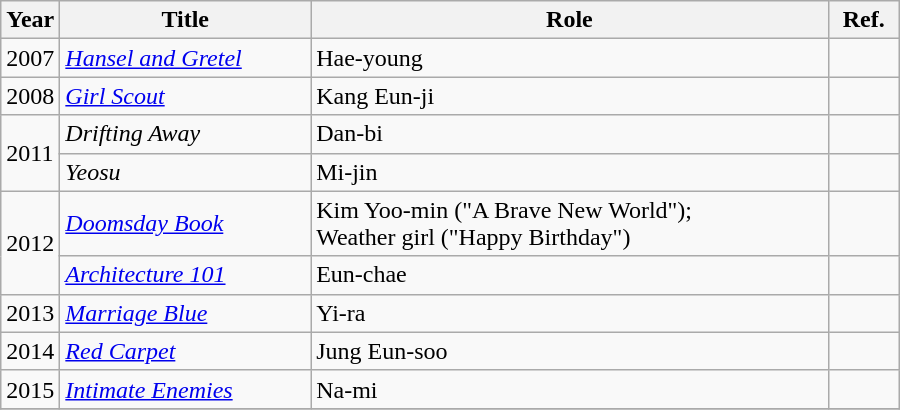<table class="wikitable" style="width:600px">
<tr>
<th width=10>Year</th>
<th>Title</th>
<th>Role</th>
<th>Ref.</th>
</tr>
<tr>
<td>2007</td>
<td><em><a href='#'>Hansel and Gretel</a></em></td>
<td>Hae-young</td>
<td></td>
</tr>
<tr>
<td>2008</td>
<td><em><a href='#'>Girl Scout</a></em></td>
<td>Kang Eun-ji</td>
<td></td>
</tr>
<tr>
<td rowspan=2>2011</td>
<td><em>Drifting Away</em></td>
<td>Dan-bi</td>
<td></td>
</tr>
<tr>
<td><em>Yeosu</em></td>
<td>Mi-jin</td>
<td></td>
</tr>
<tr>
<td rowspan="2">2012</td>
<td><em><a href='#'>Doomsday Book</a></em></td>
<td>Kim Yoo-min ("A Brave New World"); <br>Weather girl ("Happy Birthday")</td>
<td></td>
</tr>
<tr>
<td><em><a href='#'>Architecture 101</a></em></td>
<td>Eun-chae</td>
<td></td>
</tr>
<tr>
<td>2013</td>
<td><em><a href='#'>Marriage Blue</a></em></td>
<td>Yi-ra</td>
<td></td>
</tr>
<tr>
<td>2014</td>
<td><em><a href='#'>Red Carpet</a></em></td>
<td>Jung Eun-soo</td>
<td></td>
</tr>
<tr>
<td>2015</td>
<td><em><a href='#'>Intimate Enemies</a></em></td>
<td>Na-mi</td>
<td></td>
</tr>
<tr>
</tr>
</table>
